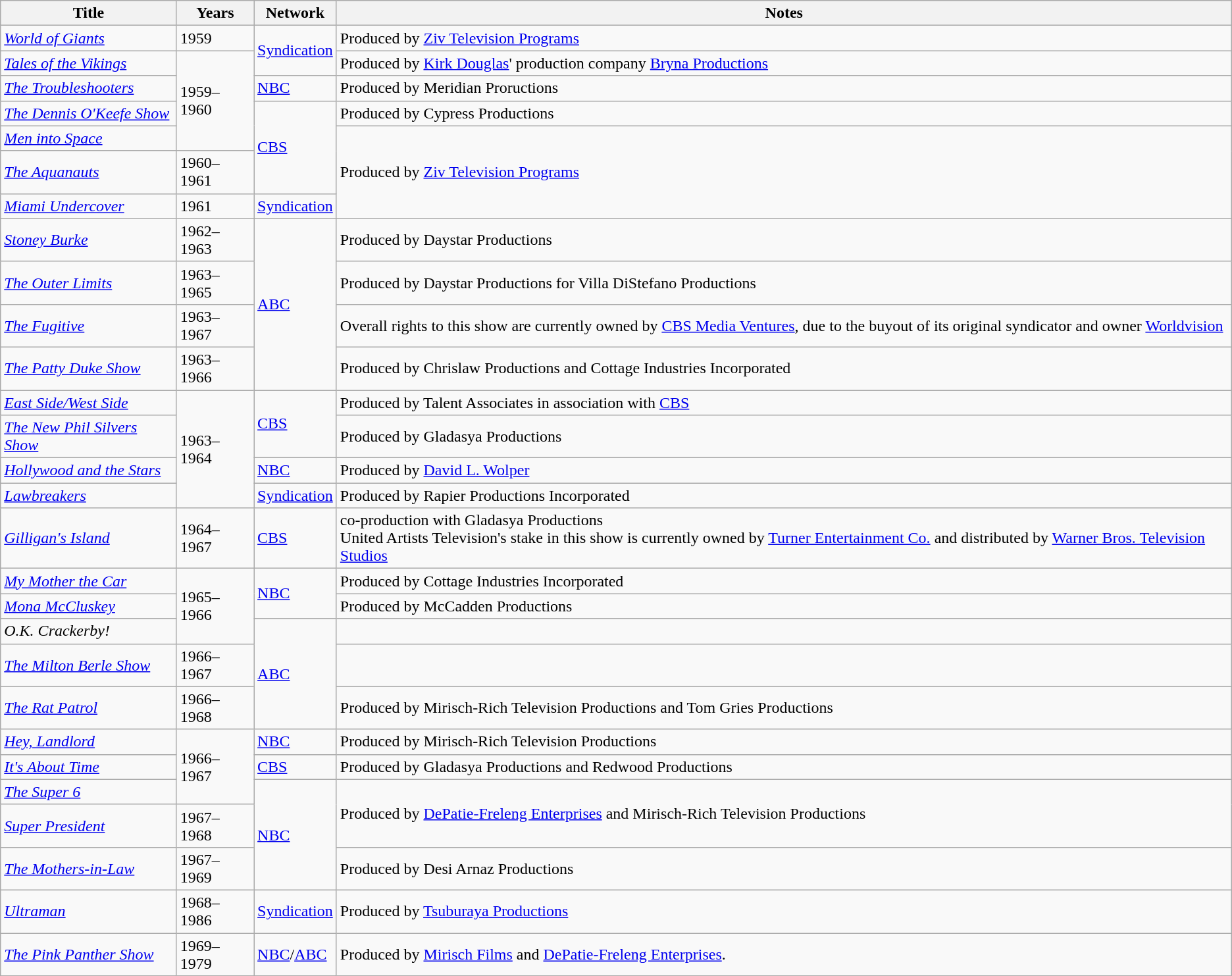<table class="wikitable sortable">
<tr>
<th>Title</th>
<th>Years</th>
<th>Network</th>
<th>Notes</th>
</tr>
<tr>
<td><em><a href='#'>World of Giants</a></em></td>
<td>1959</td>
<td rowspan="2"><a href='#'>Syndication</a></td>
<td>Produced by <a href='#'>Ziv Television Programs</a></td>
</tr>
<tr>
<td><em><a href='#'>Tales of the Vikings</a></em></td>
<td rowspan="4">1959–1960</td>
<td>Produced by <a href='#'>Kirk Douglas</a>' production company <a href='#'>Bryna Productions</a></td>
</tr>
<tr>
<td><em><a href='#'>The Troubleshooters</a></em></td>
<td><a href='#'>NBC</a></td>
<td>Produced by Meridian Proructions</td>
</tr>
<tr>
<td><em><a href='#'>The Dennis O'Keefe Show</a></em></td>
<td rowspan="3"><a href='#'>CBS</a></td>
<td>Produced by Cypress Productions</td>
</tr>
<tr>
<td><em><a href='#'>Men into Space</a></em></td>
<td rowspan="3">Produced by <a href='#'>Ziv Television Programs</a></td>
</tr>
<tr>
<td><em><a href='#'>The Aquanauts</a></em></td>
<td>1960–1961</td>
</tr>
<tr>
<td><em><a href='#'>Miami Undercover</a></em></td>
<td>1961</td>
<td><a href='#'>Syndication</a></td>
</tr>
<tr>
<td><em><a href='#'>Stoney Burke</a></em></td>
<td>1962–1963</td>
<td rowspan="4"><a href='#'>ABC</a></td>
<td>Produced by Daystar Productions</td>
</tr>
<tr>
<td><em><a href='#'>The Outer Limits</a></em></td>
<td>1963–1965</td>
<td>Produced by Daystar Productions for Villa DiStefano Productions</td>
</tr>
<tr>
<td><em><a href='#'>The Fugitive</a></em></td>
<td>1963–1967</td>
<td>Overall rights to this show are currently owned by <a href='#'>CBS Media Ventures</a>, due to the buyout of its original syndicator and owner <a href='#'>Worldvision</a></td>
</tr>
<tr>
<td><em><a href='#'>The Patty Duke Show</a></em></td>
<td>1963–1966</td>
<td>Produced by Chrislaw Productions  and Cottage Industries Incorporated </td>
</tr>
<tr>
<td><em><a href='#'>East Side/West Side</a></em></td>
<td rowspan="4">1963–1964</td>
<td rowspan="2"><a href='#'>CBS</a></td>
<td>Produced by Talent Associates in association with <a href='#'>CBS</a></td>
</tr>
<tr>
<td><em><a href='#'>The New Phil Silvers Show</a></em></td>
<td>Produced by Gladasya Productions</td>
</tr>
<tr>
<td><em><a href='#'>Hollywood and the Stars</a></em></td>
<td><a href='#'>NBC</a></td>
<td>Produced by <a href='#'>David L. Wolper</a></td>
</tr>
<tr>
<td><em><a href='#'>Lawbreakers</a></em></td>
<td><a href='#'>Syndication</a></td>
<td>Produced by Rapier Productions Incorporated</td>
</tr>
<tr>
<td><em><a href='#'>Gilligan's Island</a></em></td>
<td>1964–1967</td>
<td><a href='#'>CBS</a></td>
<td>co-production with Gladasya Productions<br>United Artists Television's stake in this show is currently owned by <a href='#'>Turner Entertainment Co.</a> and distributed by <a href='#'>Warner Bros. Television Studios</a></td>
</tr>
<tr>
<td><em><a href='#'>My Mother the Car</a></em></td>
<td rowspan="3">1965–1966</td>
<td rowspan="2"><a href='#'>NBC</a></td>
<td>Produced by Cottage Industries Incorporated</td>
</tr>
<tr>
<td><em><a href='#'>Mona McCluskey</a></em></td>
<td>Produced by McCadden Productions</td>
</tr>
<tr>
<td><em>O.K. Crackerby!</em></td>
<td rowspan="3"><a href='#'>ABC</a></td>
<td></td>
</tr>
<tr>
<td><em><a href='#'>The Milton Berle Show</a></em></td>
<td>1966–1967</td>
<td></td>
</tr>
<tr>
<td><em><a href='#'>The Rat Patrol</a></em></td>
<td>1966–1968</td>
<td>Produced by Mirisch-Rich Television Productions and Tom Gries Productions</td>
</tr>
<tr>
<td><em><a href='#'>Hey, Landlord</a></em></td>
<td rowspan="3">1966–1967</td>
<td><a href='#'>NBC</a></td>
<td>Produced by Mirisch-Rich Television Productions</td>
</tr>
<tr>
<td><em><a href='#'>It's About Time</a></em></td>
<td><a href='#'>CBS</a></td>
<td>Produced by Gladasya Productions and Redwood Productions</td>
</tr>
<tr>
<td><em><a href='#'>The Super 6</a></em></td>
<td rowspan="3"><a href='#'>NBC</a></td>
<td rowspan="2">Produced by <a href='#'>DePatie-Freleng Enterprises</a> and Mirisch-Rich Television Productions</td>
</tr>
<tr>
<td><em><a href='#'>Super President</a></em></td>
<td>1967–1968</td>
</tr>
<tr>
<td><em><a href='#'>The Mothers-in-Law</a></em></td>
<td>1967–1969</td>
<td>Produced by Desi Arnaz Productions</td>
</tr>
<tr>
<td><em><a href='#'>Ultraman</a></em></td>
<td>1968–1986</td>
<td><a href='#'>Syndication</a></td>
<td>Produced by <a href='#'>Tsuburaya Productions</a></td>
</tr>
<tr>
<td><em><a href='#'>The Pink Panther Show</a></em></td>
<td>1969–1979</td>
<td><a href='#'>NBC</a>/<a href='#'>ABC</a></td>
<td>Produced by <a href='#'>Mirisch Films</a> and <a href='#'>DePatie-Freleng Enterprises</a>.</td>
</tr>
</table>
